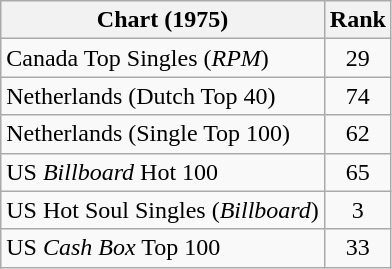<table class="wikitable sortable">
<tr>
<th>Chart (1975)</th>
<th>Rank</th>
</tr>
<tr>
<td>Canada Top Singles (<em>RPM</em>)</td>
<td align="center">29</td>
</tr>
<tr>
<td>Netherlands (Dutch Top 40)</td>
<td align="center">74</td>
</tr>
<tr>
<td>Netherlands (Single Top 100)</td>
<td align="center">62</td>
</tr>
<tr>
<td>US <em>Billboard</em> Hot 100</td>
<td align="center">65</td>
</tr>
<tr>
<td>US Hot Soul Singles (<em>Billboard</em>)</td>
<td align="center">3</td>
</tr>
<tr>
<td>US <em>Cash Box</em> Top 100</td>
<td align="center">33</td>
</tr>
</table>
